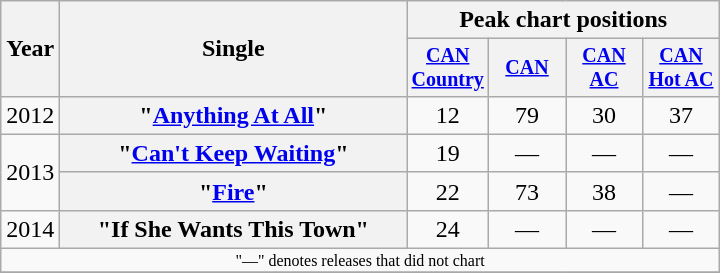<table class="wikitable plainrowheaders" style="text-align:center;">
<tr>
<th rowspan="2">Year</th>
<th rowspan="2" style="width:14em;">Single</th>
<th colspan="4">Peak chart positions</th>
</tr>
<tr style="font-size:smaller;">
<th width="45"><a href='#'>CAN Country</a><br></th>
<th width="45"><a href='#'>CAN</a><br></th>
<th width="45"><a href='#'>CAN<br>AC</a><br></th>
<th width="45"><a href='#'>CAN<br>Hot AC</a><br></th>
</tr>
<tr>
<td>2012</td>
<th scope="row">"<a href='#'>Anything At All</a>"</th>
<td>12</td>
<td>79</td>
<td>30</td>
<td>37</td>
</tr>
<tr>
<td rowspan="2">2013</td>
<th scope="row">"<a href='#'>Can't Keep Waiting</a>"</th>
<td>19</td>
<td>—</td>
<td>—</td>
<td>—</td>
</tr>
<tr>
<th scope="row">"<a href='#'>Fire</a>"</th>
<td>22</td>
<td>73</td>
<td>38</td>
<td>—</td>
</tr>
<tr>
<td>2014</td>
<th scope="row">"If She Wants This Town"</th>
<td>24</td>
<td>—</td>
<td>—</td>
<td>—</td>
</tr>
<tr>
<td colspan="6" style="font-size:8pt">"—" denotes releases that did not chart</td>
</tr>
<tr>
</tr>
</table>
